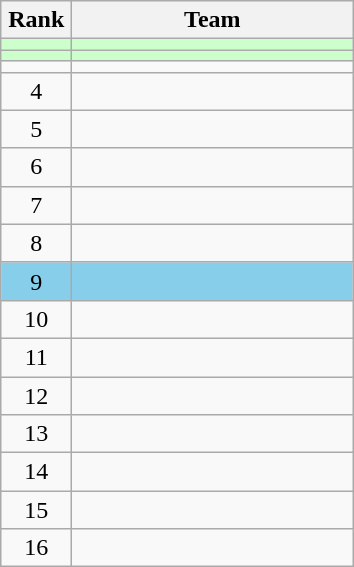<table class="wikitable" style="text-align:center;">
<tr>
<th width=40>Rank</th>
<th width=180>Team</th>
</tr>
<tr bgcolor=#ccffcc>
<td></td>
<td style="text-align:left;"></td>
</tr>
<tr bgcolor=#ccffcc>
<td></td>
<td style="text-align:left;"></td>
</tr>
<tr>
<td></td>
<td style="text-align:left;"></td>
</tr>
<tr>
<td>4</td>
<td style="text-align:left;"></td>
</tr>
<tr>
<td>5</td>
<td style="text-align:left;"></td>
</tr>
<tr>
<td>6</td>
<td style="text-align:left;"></td>
</tr>
<tr>
<td>7</td>
<td style="text-align:left;"></td>
</tr>
<tr>
<td>8</td>
<td style="text-align:left;"></td>
</tr>
<tr bgcolor=#87ceeb>
<td>9</td>
<td style="text-align:left;"></td>
</tr>
<tr>
<td>10</td>
<td style="text-align:left;"></td>
</tr>
<tr>
<td>11</td>
<td style="text-align:left;"></td>
</tr>
<tr>
<td>12</td>
<td style="text-align:left;"></td>
</tr>
<tr>
<td>13</td>
<td style="text-align:left;"></td>
</tr>
<tr>
<td>14</td>
<td style="text-align:left;"></td>
</tr>
<tr>
<td>15</td>
<td style="text-align:left;"></td>
</tr>
<tr>
<td>16</td>
<td style="text-align:left;"></td>
</tr>
</table>
